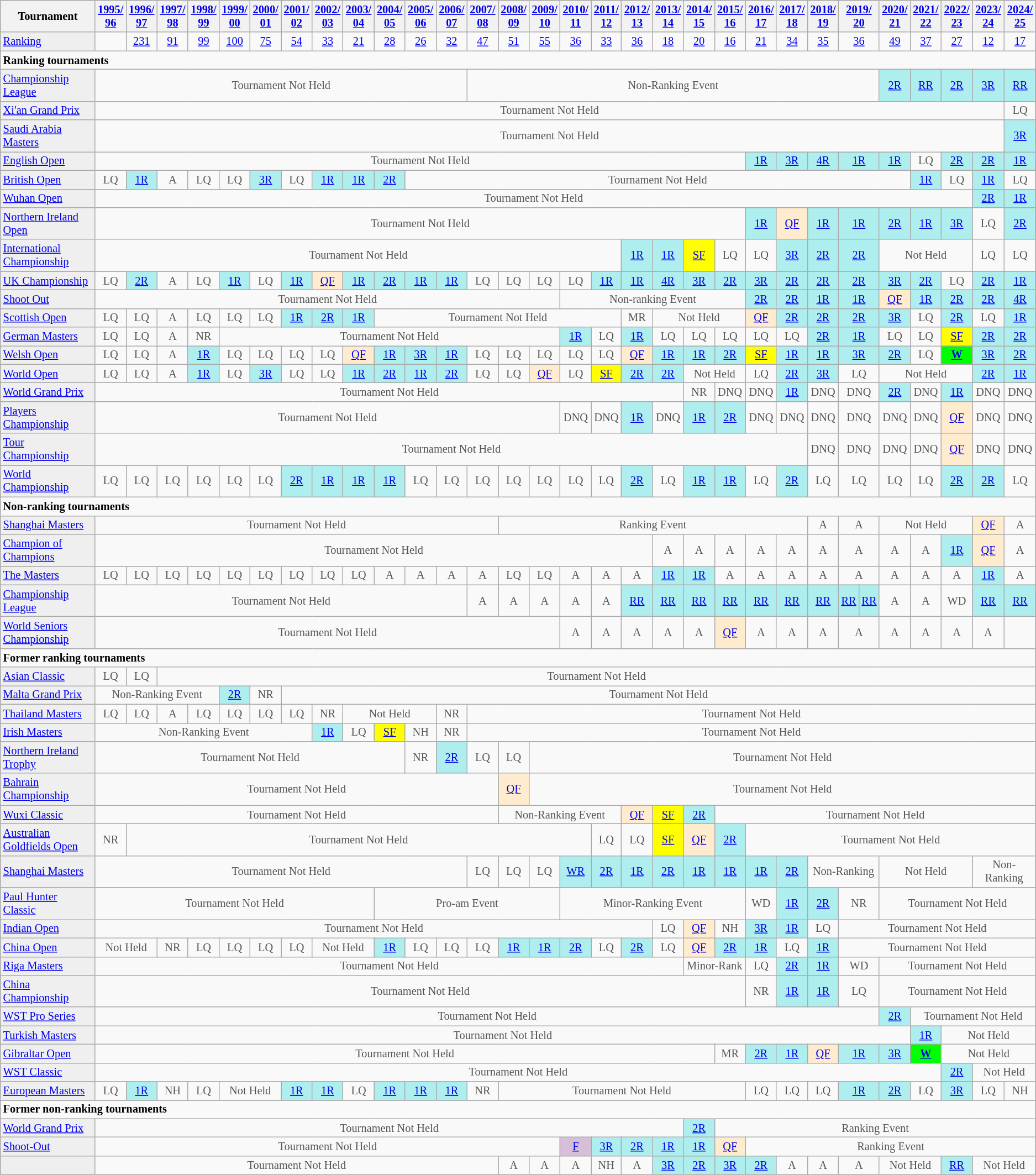<table class="wikitable" style="font-size:85%;">
<tr>
<th>Tournament</th>
<th><a href='#'>1995/<br>96</a></th>
<th><a href='#'>1996/<br>97</a></th>
<th><a href='#'>1997/<br>98</a></th>
<th><a href='#'>1998/<br>99</a></th>
<th><a href='#'>1999/<br>00</a></th>
<th><a href='#'>2000/<br>01</a></th>
<th><a href='#'>2001/<br>02</a></th>
<th><a href='#'>2002/<br>03</a></th>
<th><a href='#'>2003/<br>04</a></th>
<th><a href='#'>2004/<br>05</a></th>
<th><a href='#'>2005/<br>06</a></th>
<th><a href='#'>2006/<br>07</a></th>
<th><a href='#'>2007/<br>08</a></th>
<th><a href='#'>2008/<br>09</a></th>
<th><a href='#'>2009/<br>10</a></th>
<th><a href='#'>2010/<br>11</a></th>
<th><a href='#'>2011/<br>12</a></th>
<th><a href='#'>2012/<br>13</a></th>
<th><a href='#'>2013/<br>14</a></th>
<th><a href='#'>2014/<br>15</a></th>
<th><a href='#'>2015/<br>16</a></th>
<th><a href='#'>2016/<br>17</a></th>
<th><a href='#'>2017/<br>18</a></th>
<th><a href='#'>2018/<br>19</a></th>
<th colspan="2"><a href='#'>2019/<br>20</a></th>
<th><a href='#'>2020/<br>21</a></th>
<th><a href='#'>2021/<br>22</a></th>
<th><a href='#'>2022/<br>23</a></th>
<th><a href='#'>2023/<br>24</a></th>
<th><a href='#'>2024/<br>25</a></th>
</tr>
<tr>
<td style="background:#EFEFEF;"><a href='#'>Ranking</a></td>
<td align="center"></td>
<td align="center"><a href='#'>231</a></td>
<td align="center"><a href='#'>91</a></td>
<td align="center"><a href='#'>99</a></td>
<td align="center"><a href='#'>100</a></td>
<td align="center"><a href='#'>75</a></td>
<td align="center"><a href='#'>54</a></td>
<td align="center"><a href='#'>33</a></td>
<td align="center"><a href='#'>21</a></td>
<td align="center"><a href='#'>28</a></td>
<td align="center"><a href='#'>26</a></td>
<td align="center"><a href='#'>32</a></td>
<td align="center"><a href='#'>47</a></td>
<td align="center"><a href='#'>51</a></td>
<td align="center"><a href='#'>55</a></td>
<td align="center"><a href='#'>36</a></td>
<td align="center"><a href='#'>33</a></td>
<td align="center"><a href='#'>36</a></td>
<td align="center"><a href='#'>18</a></td>
<td align="center"><a href='#'>20</a></td>
<td align="center"><a href='#'>16</a></td>
<td align="center"><a href='#'>21</a></td>
<td align="center"><a href='#'>34</a></td>
<td align="center"><a href='#'>35</a></td>
<td align="center" colspan="2"><a href='#'>36</a></td>
<td align="center"><a href='#'>49</a></td>
<td align="center"><a href='#'>37</a></td>
<td align="center"><a href='#'>27</a></td>
<td align="center"><a href='#'>12</a></td>
<td align="center"><a href='#'>17</a></td>
</tr>
<tr>
<td colspan="40"><strong>Ranking tournaments</strong></td>
</tr>
<tr>
<td style="background:#EFEFEF;"><a href='#'>Championship League</a></td>
<td align="center" colspan="12" style="color:#555555;">Tournament Not Held</td>
<td align="center" colspan="14" style="color:#555555;">Non-Ranking Event</td>
<td align="center" style="background:#afeeee;"><a href='#'>2R</a></td>
<td align="center" style="background:#afeeee;"><a href='#'>RR</a></td>
<td align="center" style="background:#afeeee;"><a href='#'>2R</a></td>
<td align="center" style="background:#afeeee;"><a href='#'>3R</a></td>
<td align="center" style="background:#afeeee;"><a href='#'>RR</a></td>
</tr>
<tr>
<td style="background:#EFEFEF;"><a href='#'>Xi'an Grand Prix</a></td>
<td align="center" colspan="30" style="color:#555555;">Tournament Not Held</td>
<td align="center" style="color:#555555;">LQ</td>
</tr>
<tr>
<td style="background:#EFEFEF;"><a href='#'>Saudi Arabia Masters</a></td>
<td align="center" colspan="30" style="color:#555555;">Tournament Not Held</td>
<td align="center" style="background:#afeeee;"><a href='#'>3R</a></td>
</tr>
<tr>
<td style="background:#EFEFEF;"><a href='#'>English Open</a></td>
<td align="center" colspan="21" style="color:#555555;">Tournament Not Held</td>
<td align="center" style="background:#afeeee;"><a href='#'>1R</a></td>
<td align="center" style="background:#afeeee;"><a href='#'>3R</a></td>
<td align="center" style="background:#afeeee;"><a href='#'>4R</a></td>
<td align="center" colspan="2" style="background:#afeeee;"><a href='#'>1R</a></td>
<td align="center" style="background:#afeeee;"><a href='#'>1R</a></td>
<td align="center" style="color:#555555;">LQ</td>
<td align="center" style="background:#afeeee;"><a href='#'>2R</a></td>
<td align="center" style="background:#afeeee;"><a href='#'>2R</a></td>
<td align="center" style="background:#afeeee;"><a href='#'>1R</a></td>
</tr>
<tr>
<td style="background:#EFEFEF;"><a href='#'>British Open</a></td>
<td align="center" style="color:#555555;">LQ</td>
<td align="center" style="background:#afeeee;"><a href='#'>1R</a></td>
<td align="center" style="color:#555555;">A</td>
<td align="center" style="color:#555555;">LQ</td>
<td align="center" style="color:#555555;">LQ</td>
<td align="center" style="background:#afeeee;"><a href='#'>3R</a></td>
<td align="center" style="color:#555555;">LQ</td>
<td align="center" style="background:#afeeee;"><a href='#'>1R</a></td>
<td align="center" style="background:#afeeee;"><a href='#'>1R</a></td>
<td align="center" style="background:#afeeee;"><a href='#'>2R</a></td>
<td align="center" colspan="17" style="color:#555555;">Tournament Not Held</td>
<td align="center" style="background:#afeeee;"><a href='#'>1R</a></td>
<td align="center" style="color:#555555;">LQ</td>
<td align="center" style="background:#afeeee;"><a href='#'>1R</a></td>
<td align="center" style="color:#555555;">LQ</td>
</tr>
<tr>
<td style="background:#EFEFEF;"><a href='#'>Wuhan Open</a></td>
<td align="center" colspan="29" style="color:#555555;">Tournament Not Held</td>
<td align="center" style="background:#afeeee;"><a href='#'>2R</a></td>
<td align="center" style="background:#afeeee;"><a href='#'>1R</a></td>
</tr>
<tr>
<td style="background:#EFEFEF;"><a href='#'>Northern Ireland Open</a></td>
<td align="center" colspan="21" style="color:#555555;">Tournament Not Held</td>
<td align="center" style="background:#afeeee;"><a href='#'>1R</a></td>
<td align="center" style="background:#ffebcd;"><a href='#'>QF</a></td>
<td align="center" style="background:#afeeee;"><a href='#'>1R</a></td>
<td align="center" colspan="2" style="background:#afeeee;"><a href='#'>1R</a></td>
<td align="center" style="background:#afeeee;"><a href='#'>2R</a></td>
<td align="center" style="background:#afeeee;"><a href='#'>1R</a></td>
<td align="center" style="background:#afeeee;"><a href='#'>3R</a></td>
<td align="center" style="color:#555555;">LQ</td>
<td align="center" style="background:#afeeee;"><a href='#'>2R</a></td>
</tr>
<tr>
<td style="background:#EFEFEF;"><a href='#'>International Championship</a></td>
<td align="center" colspan="17" style="color:#555555;">Tournament Not Held</td>
<td align="center" style="background:#afeeee;"><a href='#'>1R</a></td>
<td align="center" style="background:#afeeee;"><a href='#'>1R</a></td>
<td align="center" style="background:yellow;"><a href='#'>SF</a></td>
<td align="center" style="color:#555555;">LQ</td>
<td align="center" style="color:#555555;">LQ</td>
<td align="center" style="background:#afeeee;"><a href='#'>3R</a></td>
<td align="center" style="background:#afeeee;"><a href='#'>2R</a></td>
<td align="center" colspan="2" style="background:#afeeee;"><a href='#'>2R</a></td>
<td align="center" colspan="3" style="color:#555555;">Not Held</td>
<td align="center" style="color:#555555;">LQ</td>
<td align="center" style="color:#555555;">LQ</td>
</tr>
<tr>
<td style="background:#EFEFEF;"><a href='#'>UK Championship</a></td>
<td align="center" style="color:#555555;">LQ</td>
<td align="center" style="background:#afeeee;"><a href='#'>2R</a></td>
<td align="center" style="color:#555555;">A</td>
<td align="center" style="color:#555555;">LQ</td>
<td align="center" style="background:#afeeee;"><a href='#'>1R</a></td>
<td align="center" style="color:#555555;">LQ</td>
<td align="center" style="background:#afeeee;"><a href='#'>1R</a></td>
<td align="center" style="background:#ffebcd;"><a href='#'>QF</a></td>
<td align="center" style="background:#afeeee;"><a href='#'>1R</a></td>
<td align="center" style="background:#afeeee;"><a href='#'>2R</a></td>
<td align="center" style="background:#afeeee;"><a href='#'>1R</a></td>
<td align="center" style="background:#afeeee;"><a href='#'>1R</a></td>
<td align="center" style="color:#555555;">LQ</td>
<td align="center" style="color:#555555;">LQ</td>
<td align="center" style="color:#555555;">LQ</td>
<td align="center" style="color:#555555;">LQ</td>
<td align="center" style="background:#afeeee;"><a href='#'>1R</a></td>
<td align="center" style="background:#afeeee;"><a href='#'>1R</a></td>
<td align="center" style="background:#afeeee;"><a href='#'>4R</a></td>
<td align="center" style="background:#afeeee;"><a href='#'>3R</a></td>
<td align="center" style="background:#afeeee;"><a href='#'>2R</a></td>
<td align="center" style="background:#afeeee;"><a href='#'>3R</a></td>
<td align="center" style="background:#afeeee;"><a href='#'>2R</a></td>
<td align="center" style="background:#afeeee;"><a href='#'>2R</a></td>
<td align="center" colspan="2" style="background:#afeeee;"><a href='#'>2R</a></td>
<td align="center" style="background:#afeeee;"><a href='#'>3R</a></td>
<td align="center" style="background:#afeeee;"><a href='#'>2R</a></td>
<td align="center" style="color:#555555;">LQ</td>
<td align="center" style="background:#afeeee;"><a href='#'>2R</a></td>
<td align="center" style="background:#afeeee;"><a href='#'>1R</a></td>
</tr>
<tr>
<td style="background:#EFEFEF;"><a href='#'>Shoot Out</a></td>
<td align="center" colspan="15" style="color:#555555;">Tournament Not Held</td>
<td align="center" colspan="6" style="color:#555555;">Non-ranking Event</td>
<td align="center" style="background:#afeeee;"><a href='#'>2R</a></td>
<td align="center" style="background:#afeeee;"><a href='#'>2R</a></td>
<td align="center" style="background:#afeeee;"><a href='#'>1R</a></td>
<td align="center" colspan="2" style="background:#afeeee;"><a href='#'>1R</a></td>
<td align="center" style="background:#ffebcd;"><a href='#'>QF</a></td>
<td align="center" style="background:#afeeee;"><a href='#'>1R</a></td>
<td align="center" style="background:#afeeee;"><a href='#'>2R</a></td>
<td align="center" style="background:#afeeee;"><a href='#'>2R</a></td>
<td align="center" style="background:#afeeee;"><a href='#'>4R</a></td>
</tr>
<tr>
<td style="background:#EFEFEF;"><a href='#'>Scottish Open</a></td>
<td align="center" style="color:#555555;">LQ</td>
<td align="center" style="color:#555555;">LQ</td>
<td align="center" style="color:#555555;">A</td>
<td align="center" style="color:#555555;">LQ</td>
<td align="center" style="color:#555555;">LQ</td>
<td align="center" style="color:#555555;">LQ</td>
<td align="center" style="background:#afeeee;"><a href='#'>1R</a></td>
<td align="center" style="background:#afeeee;"><a href='#'>2R</a></td>
<td align="center" style="background:#afeeee;"><a href='#'>1R</a></td>
<td align="center" colspan="8" style="color:#555555;">Tournament Not Held</td>
<td align="center" style="color:#555555;">MR</td>
<td align="center" colspan="3" style="color:#555555;">Not Held</td>
<td align="center" style="background:#ffebcd;"><a href='#'>QF</a></td>
<td align="center" style="background:#afeeee;"><a href='#'>2R</a></td>
<td align="center" style="background:#afeeee;"><a href='#'>2R</a></td>
<td align="center" colspan="2" style="background:#afeeee;"><a href='#'>2R</a></td>
<td align="center" style="background:#afeeee;"><a href='#'>3R</a></td>
<td align="center" style="color:#555555;">LQ</td>
<td align="center" style="background:#afeeee;"><a href='#'>2R</a></td>
<td align="center" style="color:#555555;">LQ</td>
<td align="center" style="background:#afeeee;"><a href='#'>1R</a></td>
</tr>
<tr>
<td style="background:#EFEFEF;"><a href='#'>German Masters</a></td>
<td align="center" style="color:#555555;">LQ</td>
<td align="center" style="color:#555555;">LQ</td>
<td align="center" style="color:#555555;">A</td>
<td align="center" style="color:#555555;">NR</td>
<td align="center" colspan="11" style="color:#555555;">Tournament Not Held</td>
<td align="center" style="background:#afeeee;"><a href='#'>1R</a></td>
<td align="center" style="color:#555555;">LQ</td>
<td align="center" style="background:#afeeee;"><a href='#'>1R</a></td>
<td align="center" style="color:#555555;">LQ</td>
<td align="center" style="color:#555555;">LQ</td>
<td align="center" style="color:#555555;">LQ</td>
<td align="center" style="color:#555555;">LQ</td>
<td align="center" style="color:#555555;">LQ</td>
<td align="center" style="background:#afeeee;"><a href='#'>2R</a></td>
<td align="center" colspan="2" style="background:#afeeee;"><a href='#'>1R</a></td>
<td align="center" style="color:#555555;">LQ</td>
<td align="center" style="color:#555555;">LQ</td>
<td align="center" style="background:yellow;"><a href='#'>SF</a></td>
<td align="center" style="background:#afeeee;"><a href='#'>2R</a></td>
<td align="center" style="background:#afeeee;"><a href='#'>2R</a></td>
</tr>
<tr>
<td style="background:#EFEFEF;"><a href='#'>Welsh Open</a></td>
<td align="center" style="color:#555555;">LQ</td>
<td align="center" style="color:#555555;">LQ</td>
<td align="center" style="color:#555555;">A</td>
<td align="center" style="background:#afeeee;"><a href='#'>1R</a></td>
<td align="center" style="color:#555555;">LQ</td>
<td align="center" style="color:#555555;">LQ</td>
<td align="center" style="color:#555555;">LQ</td>
<td align="center" style="color:#555555;">LQ</td>
<td align="center" style="background:#ffebcd;"><a href='#'>QF</a></td>
<td align="center" style="background:#afeeee;"><a href='#'>1R</a></td>
<td align="center" style="background:#afeeee;"><a href='#'>3R</a></td>
<td align="center" style="background:#afeeee;"><a href='#'>1R</a></td>
<td align="center" style="color:#555555;">LQ</td>
<td align="center" style="color:#555555;">LQ</td>
<td align="center" style="color:#555555;">LQ</td>
<td align="center" style="color:#555555;">LQ</td>
<td align="center" style="color:#555555;">LQ</td>
<td align="center" style="background:#ffebcd;"><a href='#'>QF</a></td>
<td align="center" style="background:#afeeee;"><a href='#'>1R</a></td>
<td align="center" style="background:#afeeee;"><a href='#'>1R</a></td>
<td align="center" style="background:#afeeee;"><a href='#'>2R</a></td>
<td align="center" style="background:yellow;"><a href='#'>SF</a></td>
<td align="center" style="background:#afeeee;"><a href='#'>1R</a></td>
<td align="center" style="background:#afeeee;"><a href='#'>1R</a></td>
<td align="center" colspan="2" style="background:#afeeee;"><a href='#'>3R</a></td>
<td align="center" style="background:#afeeee;"><a href='#'>2R</a></td>
<td align="center" style="color:#555555;">LQ</td>
<td align="center" style="background:#00ff00;"><a href='#'><strong>W</strong></a></td>
<td align="center" style="background:#afeeee;"><a href='#'>3R</a></td>
<td align="center" style="background:#afeeee;"><a href='#'>2R</a></td>
</tr>
<tr>
<td style="background:#EFEFEF;"><a href='#'>World Open</a></td>
<td align="center" style="color:#555555;">LQ</td>
<td align="center" style="color:#555555;">LQ</td>
<td align="center" style="color:#555555;">A</td>
<td align="center" style="background:#afeeee;"><a href='#'>1R</a></td>
<td align="center" style="color:#555555;">LQ</td>
<td align="center" style="background:#afeeee;"><a href='#'>3R</a></td>
<td align="center" style="color:#555555;">LQ</td>
<td align="center" style="color:#555555;">LQ</td>
<td align="center" style="background:#afeeee;"><a href='#'>1R</a></td>
<td align="center" style="background:#afeeee;"><a href='#'>2R</a></td>
<td align="center" style="background:#afeeee;"><a href='#'>1R</a></td>
<td align="center" style="background:#afeeee;"><a href='#'>2R</a></td>
<td align="center" style="color:#555555;">LQ</td>
<td align="center" style="color:#555555;">LQ</td>
<td align="center" style="background:#ffebcd;"><a href='#'>QF</a></td>
<td align="center" style="color:#555555;">LQ</td>
<td align="center" style="background:yellow;"><a href='#'>SF</a></td>
<td align="center" style="background:#afeeee;"><a href='#'>2R</a></td>
<td align="center" style="background:#afeeee;"><a href='#'>2R</a></td>
<td align="center" colspan="2" style="color:#555555;">Not Held</td>
<td align="center" style="color:#555555;">LQ</td>
<td align="center" style="background:#afeeee;"><a href='#'>2R</a></td>
<td align="center" style="background:#afeeee;"><a href='#'>3R</a></td>
<td align="center" colspan="2" style="color:#555555;">LQ</td>
<td align="center" colspan="3" style="color:#555555;">Not Held</td>
<td align="center" style="background:#afeeee;"><a href='#'>2R</a></td>
<td align="center" style="background:#afeeee;"><a href='#'>1R</a></td>
</tr>
<tr>
<td style="background:#EFEFEF;"><a href='#'>World Grand Prix</a></td>
<td align="center" colspan="19" style="color:#555555;">Tournament Not Held</td>
<td align="center" style="color:#555555;">NR</td>
<td align="center" style="color:#555555;">DNQ</td>
<td align="center" style="color:#555555;">DNQ</td>
<td align="center" style="background:#afeeee;"><a href='#'>1R</a></td>
<td align="center" style="color:#555555;">DNQ</td>
<td align="center" colspan="2" style="color:#555555;">DNQ</td>
<td align="center" style="background:#afeeee;"><a href='#'>2R</a></td>
<td align="center" style="color:#555555;">DNQ</td>
<td align="center" style="background:#afeeee;"><a href='#'>1R</a></td>
<td align="center" style="color:#555555;">DNQ</td>
<td align="center" style="color:#555555;">DNQ</td>
</tr>
<tr>
<td style="background:#EFEFEF;"><a href='#'>Players Championship</a></td>
<td align="center" colspan="15" style="color:#555555;">Tournament Not Held</td>
<td align="center" style="color:#555555;">DNQ</td>
<td align="center" style="color:#555555;">DNQ</td>
<td align="center" style="background:#afeeee;"><a href='#'>1R</a></td>
<td align="center" style="color:#555555;">DNQ</td>
<td align="center" style="background:#afeeee;"><a href='#'>1R</a></td>
<td align="center" style="background:#afeeee;"><a href='#'>2R</a></td>
<td align="center" style="color:#555555;">DNQ</td>
<td align="center" style="color:#555555;">DNQ</td>
<td align="center" style="color:#555555;">DNQ</td>
<td align="center" colspan="2" style="color:#555555;">DNQ</td>
<td align="center" style="color:#555555;">DNQ</td>
<td align="center" style="color:#555555;">DNQ</td>
<td align="center" style="background:#ffebcd;"><a href='#'>QF</a></td>
<td align="center" style="color:#555555;">DNQ</td>
<td align="center" style="color:#555555;">DNQ</td>
</tr>
<tr>
<td style="background:#EFEFEF;"><a href='#'>Tour Championship</a></td>
<td align="center" colspan="23" style="color:#555555;">Tournament Not Held</td>
<td align="center" style="color:#555555;">DNQ</td>
<td align="center" colspan="2" style="color:#555555;">DNQ</td>
<td align="center" style="color:#555555;">DNQ</td>
<td align="center" style="color:#555555;">DNQ</td>
<td align="center" style="background:#ffebcd;"><a href='#'>QF</a></td>
<td align="center" style="color:#555555;">DNQ</td>
<td align="center" style="color:#555555;">DNQ</td>
</tr>
<tr>
<td style="background:#EFEFEF;"><a href='#'>World Championship</a></td>
<td align="center" style="color:#555555;">LQ</td>
<td align="center" style="color:#555555;">LQ</td>
<td align="center" style="color:#555555;">LQ</td>
<td align="center" style="color:#555555;">LQ</td>
<td align="center" style="color:#555555;">LQ</td>
<td align="center" style="color:#555555;">LQ</td>
<td align="center" style="background:#afeeee;"><a href='#'>2R</a></td>
<td align="center" style="background:#afeeee;"><a href='#'>1R</a></td>
<td align="center" style="background:#afeeee;"><a href='#'>1R</a></td>
<td align="center" style="background:#afeeee;"><a href='#'>1R</a></td>
<td align="center" style="color:#555555;">LQ</td>
<td align="center" style="color:#555555;">LQ</td>
<td align="center" style="color:#555555;">LQ</td>
<td align="center" style="color:#555555;">LQ</td>
<td align="center" style="color:#555555;">LQ</td>
<td align="center" style="color:#555555;">LQ</td>
<td align="center" style="color:#555555;">LQ</td>
<td align="center" style="background:#afeeee;"><a href='#'>2R</a></td>
<td align="center" style="color:#555555;">LQ</td>
<td align="center" style="background:#afeeee;"><a href='#'>1R</a></td>
<td align="center" style="background:#afeeee;"><a href='#'>1R</a></td>
<td align="center" style="color:#555555;">LQ</td>
<td align="center" style="background:#afeeee;"><a href='#'>2R</a></td>
<td align="center" style="color:#555555;">LQ</td>
<td align="center" colspan="2" style="color:#555555;">LQ</td>
<td align="center" style="color:#555555;">LQ</td>
<td align="center" style="color:#555555;">LQ</td>
<td align="center" style="background:#afeeee;"><a href='#'>2R</a></td>
<td align="center" style="background:#afeeee;"><a href='#'>2R</a></td>
<td align="center" style="color:#555555;">LQ</td>
</tr>
<tr>
<td colspan="40"><strong>Non-ranking tournaments</strong></td>
</tr>
<tr>
<td style="background:#EFEFEF;"><a href='#'>Shanghai Masters</a></td>
<td align="center" colspan="13" style="color:#555555;">Tournament Not Held</td>
<td align="center" colspan="10" style="color:#555555;">Ranking Event</td>
<td align="center" style="color:#555555;">A</td>
<td align="center" colspan="2" style="color:#555555;">A</td>
<td align="center" colspan="3" style="color:#555555;">Not Held</td>
<td align="center" style="background:#ffebcd;"><a href='#'>QF</a></td>
<td align="center" style="color:#555555;">A</td>
</tr>
<tr>
<td style="background:#EFEFEF;"><a href='#'>Champion of Champions</a></td>
<td align="center" colspan="18" style="color:#555555;">Tournament Not Held</td>
<td align="center" style="color:#555555;">A</td>
<td align="center" style="color:#555555;">A</td>
<td align="center" style="color:#555555;">A</td>
<td align="center" style="color:#555555;">A</td>
<td align="center" style="color:#555555;">A</td>
<td align="center" style="color:#555555;">A</td>
<td align="center" colspan="2" style="color:#555555;">A</td>
<td align="center" style="color:#555555;">A</td>
<td align="center" style="color:#555555;">A</td>
<td align="center" style="background:#afeeee;"><a href='#'>1R</a></td>
<td align="center" style="background:#ffebcd;"><a href='#'>QF</a></td>
<td align="center" style="color:#555555;">A</td>
</tr>
<tr>
<td style="background:#EFEFEF;"><a href='#'>The Masters</a></td>
<td align="center" style="color:#555555;">LQ</td>
<td align="center" style="color:#555555;">LQ</td>
<td align="center" style="color:#555555;">LQ</td>
<td align="center" style="color:#555555;">LQ</td>
<td align="center" style="color:#555555;">LQ</td>
<td align="center" style="color:#555555;">LQ</td>
<td align="center" style="color:#555555;">LQ</td>
<td align="center" style="color:#555555;">LQ</td>
<td align="center" style="color:#555555;">LQ</td>
<td align="center" style="color:#555555;">A</td>
<td align="center" style="color:#555555;">A</td>
<td align="center" style="color:#555555;">A</td>
<td align="center" style="color:#555555;">A</td>
<td align="center" style="color:#555555;">LQ</td>
<td align="center" style="color:#555555;">LQ</td>
<td align="center" style="color:#555555;">A</td>
<td align="center" style="color:#555555;">A</td>
<td align="center" style="color:#555555;">A</td>
<td align="center" style="background:#afeeee;"><a href='#'>1R</a></td>
<td align="center" style="background:#afeeee;"><a href='#'>1R</a></td>
<td align="center" style="color:#555555;">A</td>
<td align="center" style="color:#555555;">A</td>
<td align="center" style="color:#555555;">A</td>
<td align="center" style="color:#555555;">A</td>
<td align="center" colspan="2" style="color:#555555;">A</td>
<td align="center" style="color:#555555;">A</td>
<td align="center" style="color:#555555;">A</td>
<td align="center" style="color:#555555;">A</td>
<td align="center" style="background:#afeeee;"><a href='#'>1R</a></td>
<td align="center" style="color:#555555;">A</td>
</tr>
<tr>
<td style="background:#EFEFEF;"><a href='#'>Championship League</a></td>
<td align="center" colspan="12" style="color:#555555;">Tournament Not Held</td>
<td align="center" style="color:#555555;">A</td>
<td align="center" style="color:#555555;">A</td>
<td align="center" style="color:#555555;">A</td>
<td align="center" style="color:#555555;">A</td>
<td align="center" style="color:#555555;">A</td>
<td align="center" style="background:#afeeee;"><a href='#'>RR</a></td>
<td align="center" style="background:#afeeee;"><a href='#'>RR</a></td>
<td align="center" style="background:#afeeee;"><a href='#'>RR</a></td>
<td align="center" style="background:#afeeee;"><a href='#'>RR</a></td>
<td align="center" style="background:#afeeee;"><a href='#'>RR</a></td>
<td align="center" style="background:#afeeee;"><a href='#'>RR</a></td>
<td align="center" style="background:#afeeee;"><a href='#'>RR</a></td>
<td align="center" style="background:#afeeee;"><a href='#'>RR</a></td>
<td align="center" style="background:#afeeee;"><a href='#'>RR</a></td>
<td align="center" style="color:#555555;">A</td>
<td align="center" style="color:#555555;">A</td>
<td align="center" style="color:#555555;">WD</td>
<td align="center" style="background:#afeeee;"><a href='#'>RR</a></td>
<td align="center" style="background:#afeeee;"><a href='#'>RR</a></td>
</tr>
<tr>
<td style="background:#EFEFEF;"><a href='#'>World Seniors Championship</a></td>
<td align="center" colspan="15" style="color:#555555;">Tournament Not Held</td>
<td align="center" style="color:#555555;">A</td>
<td align="center" style="color:#555555;">A</td>
<td align="center" style="color:#555555;">A</td>
<td align="center" style="color:#555555;">A</td>
<td align="center" style="color:#555555;">A</td>
<td align="center" style="background:#ffebcd;"><a href='#'>QF</a></td>
<td align="center" style="color:#555555;">A</td>
<td align="center" style="color:#555555;">A</td>
<td align="center" style="color:#555555;">A</td>
<td align="center" colspan="2" style="color:#555555;">A</td>
<td align="center" style="color:#555555;">A</td>
<td align="center" style="color:#555555;">A</td>
<td align="center" style="color:#555555;">A</td>
<td align="center" style="color:#555555;">A</td>
<td></td>
</tr>
<tr>
<td colspan="40"><strong>Former ranking tournaments</strong></td>
</tr>
<tr>
<td style="background:#EFEFEF;"><a href='#'>Asian Classic</a></td>
<td align="center" style="color:#555555;">LQ</td>
<td align="center" style="color:#555555;">LQ</td>
<td align="center" colspan="40" style="color:#555555;">Tournament Not Held</td>
</tr>
<tr>
<td style="background:#EFEFEF;"><a href='#'>Malta Grand Prix</a></td>
<td align="center" colspan="4" style="color:#555555;">Non-Ranking Event</td>
<td align="center" style="background:#afeeee;"><a href='#'>2R</a></td>
<td align="center" style="color:#555555;">NR</td>
<td align="center" colspan="40" style="color:#555555;">Tournament Not Held</td>
</tr>
<tr>
<td style="background:#EFEFEF;"><a href='#'>Thailand Masters</a></td>
<td align="center" style="color:#555555;">LQ</td>
<td align="center" style="color:#555555;">LQ</td>
<td align="center" style="color:#555555;">A</td>
<td align="center" style="color:#555555;">LQ</td>
<td align="center" style="color:#555555;">LQ</td>
<td align="center" style="color:#555555;">LQ</td>
<td align="center" style="color:#555555;">LQ</td>
<td align="center" style="color:#555555;">NR</td>
<td align="center" colspan="3" style="color:#555555;">Not Held</td>
<td align="center" style="color:#555555;">NR</td>
<td align="center" colspan="40" style="color:#555555;">Tournament Not Held</td>
</tr>
<tr>
<td style="background:#EFEFEF;"><a href='#'>Irish Masters</a></td>
<td align="center" colspan="7" style="color:#555555;">Non-Ranking Event</td>
<td align="center" style="background:#afeeee;"><a href='#'>1R</a></td>
<td align="center" style="color:#555555;">LQ</td>
<td align="center" style="background:yellow;"><a href='#'>SF</a></td>
<td align="center" style="color:#555555;">NH</td>
<td align="center" style="color:#555555;">NR</td>
<td align="center" colspan="40" style="color:#555555;">Tournament Not Held</td>
</tr>
<tr>
<td style="background:#EFEFEF;"><a href='#'>Northern Ireland Trophy</a></td>
<td align="center" colspan="10" style="color:#555555;">Tournament Not Held</td>
<td align="center" style="color:#555555;">NR</td>
<td align="center" style="background:#afeeee;"><a href='#'>2R</a></td>
<td align="center" style="color:#555555;">LQ</td>
<td align="center" style="color:#555555;">LQ</td>
<td align="center" colspan="40" style="color:#555555;">Tournament Not Held</td>
</tr>
<tr>
<td style="background:#EFEFEF;"><a href='#'>Bahrain Championship</a></td>
<td align="center" colspan="13" style="color:#555555;">Tournament Not Held</td>
<td align="center" style="background:#ffebcd;"><a href='#'>QF</a></td>
<td align="center" colspan="40" style="color:#555555;">Tournament Not Held</td>
</tr>
<tr>
<td style="background:#EFEFEF;"><a href='#'>Wuxi Classic</a></td>
<td align="center" colspan="13" style="color:#555555;">Tournament Not Held</td>
<td align="center" colspan="4" style="color:#555555;">Non-Ranking Event</td>
<td align="center" style="background:#ffebcd;"><a href='#'>QF</a></td>
<td align="center" style="background:yellow;"><a href='#'>SF</a></td>
<td align="center" style="background:#afeeee;"><a href='#'>2R</a></td>
<td align="center" colspan="40" style="color:#555555;">Tournament Not Held</td>
</tr>
<tr>
<td style="background:#EFEFEF;"><a href='#'>Australian Goldfields Open</a></td>
<td align="center" style="color:#555555;">NR</td>
<td align="center" colspan="15" style="color:#555555;">Tournament Not Held</td>
<td align="center" style="color:#555555;">LQ</td>
<td align="center" style="color:#555555;">LQ</td>
<td align="center" style="background:yellow;"><a href='#'>SF</a></td>
<td align="center" style="background:#ffebcd;"><a href='#'>QF</a></td>
<td align="center" style="background:#afeeee;"><a href='#'>2R</a></td>
<td align="center" colspan="40" style="color:#555555;">Tournament Not Held</td>
</tr>
<tr>
<td style="background:#EFEFEF;"><a href='#'>Shanghai Masters</a></td>
<td align="center" colspan="12" style="color:#555555;">Tournament Not Held</td>
<td align="center" style="color:#555555;">LQ</td>
<td align="center" style="color:#555555;">LQ</td>
<td align="center" style="color:#555555;">LQ</td>
<td align="center" style="background:#afeeee;"><a href='#'>WR</a></td>
<td align="center" style="background:#afeeee;"><a href='#'>2R</a></td>
<td align="center" style="background:#afeeee;"><a href='#'>1R</a></td>
<td align="center" style="background:#afeeee;"><a href='#'>2R</a></td>
<td align="center" style="background:#afeeee;"><a href='#'>1R</a></td>
<td align="center" style="background:#afeeee;"><a href='#'>1R</a></td>
<td align="center" style="background:#afeeee;"><a href='#'>1R</a></td>
<td align="center" style="background:#afeeee;"><a href='#'>2R</a></td>
<td align="center" colspan="3" style="color:#555555;">Non-Ranking</td>
<td align="center" colspan="3" style="color:#555555;">Not Held</td>
<td align="center" colspan="2" style="color:#555555;">Non-Ranking</td>
</tr>
<tr>
<td style="background:#EFEFEF;"><a href='#'>Paul Hunter Classic</a></td>
<td align="center" colspan="9" style="color:#555555;">Tournament Not Held</td>
<td align="center" colspan="6" style="color:#555555;">Pro-am Event</td>
<td align="center" colspan="6" style="color:#555555;">Minor-Ranking Event</td>
<td align="center" style="color:#555555;">WD</td>
<td align="center" style="background:#afeeee;"><a href='#'>1R</a></td>
<td align="center" style="background:#afeeee;"><a href='#'>2R</a></td>
<td align="center" colspan="2" style="color:#555555;">NR</td>
<td align="center" colspan="40" style="color:#555555;">Tournament Not Held</td>
</tr>
<tr>
<td style="background:#EFEFEF;"><a href='#'>Indian Open</a></td>
<td align="center" colspan="18" style="color:#555555;">Tournament Not Held</td>
<td align="center" style="color:#555555;">LQ</td>
<td align="center" style="background:#ffebcd;"><a href='#'>QF</a></td>
<td align="center" style="color:#555555;">NH</td>
<td align="center" style="background:#afeeee;"><a href='#'>3R</a></td>
<td align="center" style="background:#afeeee;"><a href='#'>1R</a></td>
<td align="center" style="color:#555555;">LQ</td>
<td align="center" colspan="40" style="color:#555555;">Tournament Not Held</td>
</tr>
<tr>
<td style="background:#EFEFEF;"><a href='#'>China Open</a></td>
<td align="center" colspan="2" style="color:#555555;">Not Held</td>
<td align="center" style="color:#555555;">NR</td>
<td align="center" style="color:#555555;">LQ</td>
<td align="center" style="color:#555555;">LQ</td>
<td align="center" style="color:#555555;">LQ</td>
<td align="center" style="color:#555555;">LQ</td>
<td align="center" colspan="2" style="color:#555555;">Not Held</td>
<td align="center" style="background:#afeeee;"><a href='#'>1R</a></td>
<td align="center" style="color:#555555;">LQ</td>
<td align="center" style="color:#555555;">LQ</td>
<td align="center" style="color:#555555;">LQ</td>
<td align="center" style="background:#afeeee;"><a href='#'>1R</a></td>
<td align="center" style="background:#afeeee;"><a href='#'>1R</a></td>
<td align="center" style="background:#afeeee;"><a href='#'>2R</a></td>
<td align="center" style="color:#555555;">LQ</td>
<td align="center" style="background:#afeeee;"><a href='#'>2R</a></td>
<td align="center" style="color:#555555;">LQ</td>
<td align="center" style="background:#ffebcd;"><a href='#'>QF</a></td>
<td align="center" style="background:#afeeee;"><a href='#'>2R</a></td>
<td align="center" style="background:#afeeee;"><a href='#'>1R</a></td>
<td align="center" style="color:#555555;">LQ</td>
<td align="center" style="background:#afeeee;"><a href='#'>1R</a></td>
<td align="center" colspan="40" style="color:#555555;">Tournament Not Held</td>
</tr>
<tr>
<td style="background:#EFEFEF;"><a href='#'>Riga Masters</a></td>
<td align="center" colspan="19" style="color:#555555;">Tournament Not Held</td>
<td align="center" colspan="2" style="color:#555555;">Minor-Rank</td>
<td align="center" style="color:#555555;">LQ</td>
<td align="center" style="background:#afeeee;"><a href='#'>2R</a></td>
<td align="center" style="background:#afeeee;"><a href='#'>1R</a></td>
<td align="center" colspan="2" style="color:#555555;">WD</td>
<td align="center" colspan="40" style="color:#555555;">Tournament Not Held</td>
</tr>
<tr>
<td style="background:#EFEFEF;"><a href='#'>China Championship</a></td>
<td align="center" colspan="21" style="color:#555555;">Tournament Not Held</td>
<td align="center" style="color:#555555;">NR</td>
<td align="center" style="background:#afeeee;"><a href='#'>1R</a></td>
<td align="center" style="background:#afeeee;"><a href='#'>1R</a></td>
<td align="center" colspan="2" style="color:#555555;">LQ</td>
<td align="center" colspan="40" style="color:#555555;">Tournament Not Held</td>
</tr>
<tr>
<td style="background:#EFEFEF;"><a href='#'>WST Pro Series</a></td>
<td align="center" colspan="26" style="color:#555555;">Tournament Not Held</td>
<td align="center" style="background:#afeeee;"><a href='#'>2R</a></td>
<td align="center" colspan="4" style="color:#555555;">Tournament Not Held</td>
</tr>
<tr>
<td style="background:#EFEFEF;"><a href='#'>Turkish Masters</a></td>
<td align="center" colspan="27" style="color:#555555;">Tournament Not Held</td>
<td align="center" style="background:#afeeee;"><a href='#'>1R</a></td>
<td align="center" colspan="3" style="color:#555555;">Not Held</td>
</tr>
<tr>
<td style="background:#EFEFEF;"><a href='#'>Gibraltar Open</a></td>
<td align="center" colspan="20" style="color:#555555;">Tournament Not Held</td>
<td align="center" style="color:#555555;">MR</td>
<td align="center" style="background:#afeeee;"><a href='#'>2R</a></td>
<td align="center" style="background:#afeeee;"><a href='#'>1R</a></td>
<td align="center" style="background:#ffebcd;"><a href='#'>QF</a></td>
<td align="center" colspan="2" style="background:#afeeee;"><a href='#'>1R</a></td>
<td align="center" style="background:#afeeee;"><a href='#'>3R</a></td>
<td align="center" style="background:#00ff00;"><a href='#'><strong>W</strong></a></td>
<td align="center" colspan="3" style="color:#555555;">Not Held</td>
</tr>
<tr>
<td style="background:#EFEFEF;"><a href='#'>WST Classic</a></td>
<td align="center" colspan="28" style="color:#555555;">Tournament Not Held</td>
<td align="center" style="background:#afeeee;"><a href='#'>2R</a></td>
<td align="center" colspan="2" style="color:#555555;">Not Held</td>
</tr>
<tr>
<td style="background:#EFEFEF;"><a href='#'>European Masters</a></td>
<td align="center" style="color:#555555;">LQ</td>
<td align="center" style="background:#afeeee;"><a href='#'>1R</a></td>
<td align="center" style="color:#555555;">NH</td>
<td align="center" style="color:#555555;">LQ</td>
<td align="center" colspan="2" style="color:#555555;">Not Held</td>
<td align="center" style="background:#afeeee;"><a href='#'>1R</a></td>
<td align="center" style="background:#afeeee;"><a href='#'>1R</a></td>
<td align="center" style="color:#555555;">LQ</td>
<td align="center" style="background:#afeeee;"><a href='#'>1R</a></td>
<td align="center" style="background:#afeeee;"><a href='#'>1R</a></td>
<td align="center" style="background:#afeeee;"><a href='#'>1R</a></td>
<td align="center" style="color:#555555;">NR</td>
<td align="center" colspan="8" style="color:#555555;">Tournament Not Held</td>
<td align="center" style="color:#555555;">LQ</td>
<td align="center" style="color:#555555;">LQ</td>
<td align="center" style="color:#555555;">LQ</td>
<td align="center" colspan="2" style="background:#afeeee;"><a href='#'>1R</a></td>
<td align="center" style="background:#afeeee;"><a href='#'>2R</a></td>
<td align="center" style="color:#555555;">LQ</td>
<td align="center" style="background:#afeeee;"><a href='#'>3R</a></td>
<td align="center" style="color:#555555;">LQ</td>
<td align="center" style="color:#555555;">NH</td>
</tr>
<tr>
<td colspan="40"><strong>Former non-ranking tournaments</strong></td>
</tr>
<tr>
<td style="background:#EFEFEF;"><a href='#'>World Grand Prix</a></td>
<td align="center" colspan="19" style="color:#555555;">Tournament Not Held</td>
<td align="center" style="background:#afeeee;"><a href='#'>2R</a></td>
<td align="center" colspan="40" style="color:#555555;">Ranking Event</td>
</tr>
<tr>
<td style="background:#EFEFEF;"><a href='#'>Shoot-Out</a></td>
<td align="center" colspan="15" style="color:#555555;">Tournament Not Held</td>
<td align="center" style="background:thistle;"><a href='#'>F</a></td>
<td align="center" style="background:#afeeee;"><a href='#'>3R</a></td>
<td align="center" style="background:#afeeee;"><a href='#'>2R</a></td>
<td align="center" style="background:#afeeee;"><a href='#'>1R</a></td>
<td align="center" style="background:#afeeee;"><a href='#'>1R</a></td>
<td align="center" style="background:#ffebcd;"><a href='#'>QF</a></td>
<td align="center" colspan="40" style="color:#555555;">Ranking Event</td>
</tr>
<tr>
<td style="background:#EFEFEF;"></td>
<td align="center" colspan="13" style="color:#555555;">Tournament Not Held</td>
<td align="center" style="color:#555555;">A</td>
<td align="center" style="color:#555555;">A</td>
<td align="center" style="color:#555555;">A</td>
<td align="center" style="color:#555555;">NH</td>
<td align="center" style="color:#555555;">A</td>
<td align="center" style="background:#afeeee;"><a href='#'>3R</a></td>
<td align="center" style="background:#afeeee;"><a href='#'>2R</a></td>
<td align="center" style="background:#afeeee;"><a href='#'>3R</a></td>
<td align="center" style="background:#afeeee;"><a href='#'>2R</a></td>
<td align="center" style="color:#555555;">A</td>
<td align="center" style="color:#555555;">A</td>
<td align="center" colspan="2" style="color:#555555;">A</td>
<td align="center" colspan="2" style="color:#555555;">Not Held</td>
<td align="center" style="background:#afeeee;"><a href='#'>RR</a></td>
<td align="center" colspan="2" style="color:#555555;">Not Held</td>
</tr>
</table>
